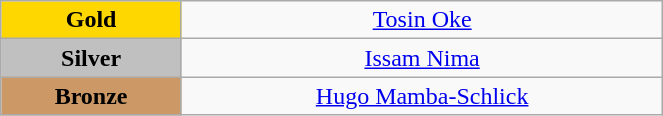<table class="wikitable" style=" text-align:center; " width="35%">
<tr>
<td bgcolor="gold"><strong>Gold</strong></td>
<td><a href='#'>Tosin Oke</a><br>  <small><em></em></small></td>
</tr>
<tr>
<td bgcolor="silver"><strong>Silver</strong></td>
<td><a href='#'>Issam Nima</a><br>  <small><em></em></small></td>
</tr>
<tr>
<td bgcolor="CC9966"><strong>Bronze</strong></td>
<td><a href='#'>Hugo Mamba-Schlick</a><br>  <small><em></em></small></td>
</tr>
</table>
